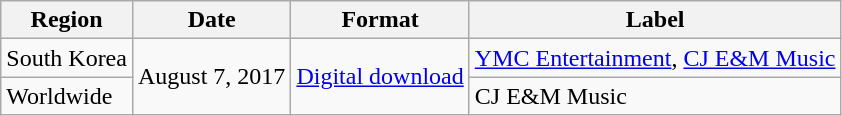<table class="wikitable">
<tr>
<th>Region</th>
<th>Date</th>
<th>Format</th>
<th>Label</th>
</tr>
<tr>
<td>South Korea</td>
<td rowspan="2">August 7, 2017</td>
<td rowspan="2"><a href='#'>Digital download</a></td>
<td><a href='#'>YMC Entertainment</a>, <a href='#'>CJ E&M Music</a></td>
</tr>
<tr>
<td>Worldwide</td>
<td>CJ E&M Music</td>
</tr>
</table>
